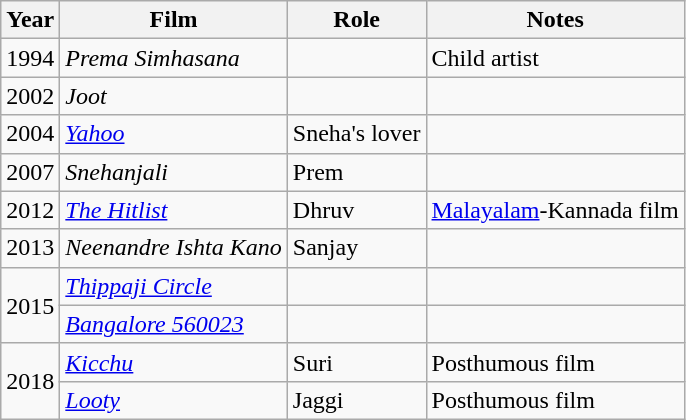<table class="wikitable sortable">
<tr>
<th>Year</th>
<th>Film</th>
<th>Role</th>
<th>Notes</th>
</tr>
<tr>
<td>1994</td>
<td><em>Prema Simhasana</em></td>
<td></td>
<td>Child artist</td>
</tr>
<tr>
<td>2002</td>
<td><em>Joot</em></td>
<td></td>
<td></td>
</tr>
<tr>
<td>2004</td>
<td><em><a href='#'>Yahoo</a></em></td>
<td>Sneha's lover</td>
<td></td>
</tr>
<tr>
<td>2007</td>
<td><em>Snehanjali</em></td>
<td>Prem</td>
<td></td>
</tr>
<tr>
<td>2012</td>
<td><em><a href='#'>The Hitlist</a></em></td>
<td>Dhruv</td>
<td><a href='#'>Malayalam</a>-Kannada film</td>
</tr>
<tr>
<td>2013</td>
<td><em>Neenandre Ishta Kano</em></td>
<td>Sanjay</td>
<td></td>
</tr>
<tr>
<td rowspan="2">2015</td>
<td><em><a href='#'>Thippaji Circle</a></em></td>
<td></td>
<td></td>
</tr>
<tr>
<td><em><a href='#'>Bangalore 560023</a></em></td>
<td></td>
<td></td>
</tr>
<tr>
<td rowspan="2">2018</td>
<td><em><a href='#'>Kicchu</a></em></td>
<td>Suri</td>
<td>Posthumous film</td>
</tr>
<tr>
<td><em><a href='#'>Looty</a></em></td>
<td>Jaggi</td>
<td>Posthumous film</td>
</tr>
</table>
